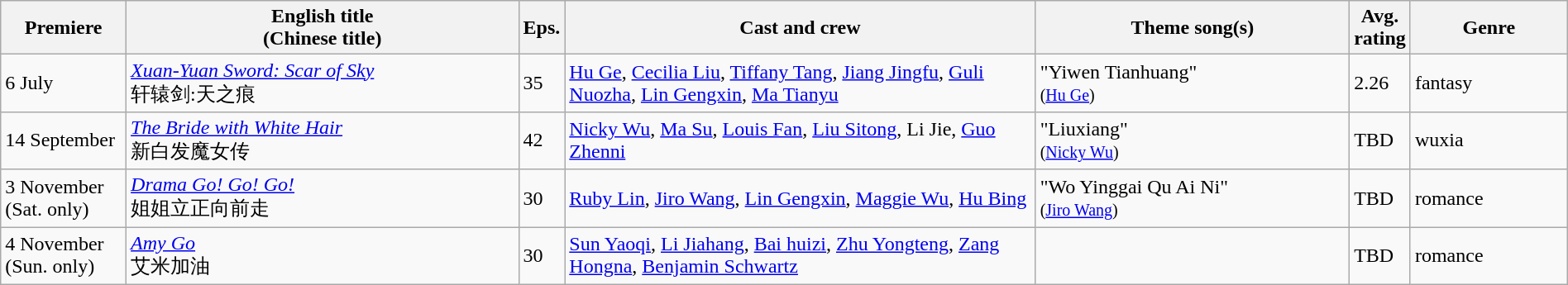<table class="wikitable sortable" width="100%" style="text-align: left">
<tr>
<th align=center width=8% bgcolor="silver">Premiere</th>
<th align=center width=25% bgcolor="silver">English title <br> (Chinese title)</th>
<th align=center width=1% bgcolor="silver">Eps.</th>
<th align=center width=30% bgcolor="silver">Cast and crew</th>
<th align=center width=20% bgcolor="silver">Theme song(s)</th>
<th align=center width=1% bgcolor="silver">Avg. rating</th>
<th align=center width=10% bgcolor="silver">Genre</th>
</tr>
<tr ---->
<td>6 July</td>
<td><em><a href='#'>Xuan-Yuan Sword: Scar of Sky</a></em> <br>轩辕剑:天之痕</td>
<td>35</td>
<td><a href='#'>Hu Ge</a>, <a href='#'>Cecilia Liu</a>, <a href='#'>Tiffany Tang</a>, <a href='#'>Jiang Jingfu</a>, <a href='#'>Guli Nuozha</a>, <a href='#'>Lin Gengxin</a>, <a href='#'>Ma Tianyu</a></td>
<td>"Yiwen Tianhuang"<br><small>(<a href='#'>Hu Ge</a>)</small></td>
<td>2.26</td>
<td>fantasy</td>
</tr>
<tr ---->
<td>14 September</td>
<td><em><a href='#'>The Bride with White Hair</a></em> <br>新白发魔女传</td>
<td>42</td>
<td><a href='#'>Nicky Wu</a>, <a href='#'>Ma Su</a>, <a href='#'>Louis Fan</a>, <a href='#'>Liu Sitong</a>, Li Jie, <a href='#'>Guo Zhenni</a></td>
<td>"Liuxiang"<br><small>(<a href='#'>Nicky Wu</a>)</small></td>
<td>TBD</td>
<td>wuxia</td>
</tr>
<tr ---->
<td>3 November<br>(Sat. only)</td>
<td><em><a href='#'>Drama Go! Go! Go!</a></em> <br>姐姐立正向前走</td>
<td>30</td>
<td><a href='#'>Ruby Lin</a>, <a href='#'>Jiro Wang</a>, <a href='#'>Lin Gengxin</a>, <a href='#'>Maggie Wu</a>, <a href='#'>Hu Bing</a></td>
<td>"Wo Yinggai Qu Ai Ni"<br><small>(<a href='#'>Jiro Wang</a>)</small></td>
<td>TBD</td>
<td>romance</td>
</tr>
<tr ---->
<td>4 November<br>(Sun. only)</td>
<td><em><a href='#'>Amy Go</a></em> <br>艾米加油</td>
<td>30</td>
<td><a href='#'>Sun Yaoqi</a>, <a href='#'>Li Jiahang</a>, <a href='#'>Bai huizi</a>, <a href='#'>Zhu Yongteng</a>, <a href='#'>Zang Hongna</a>, <a href='#'>Benjamin Schwartz</a></td>
<td></td>
<td>TBD</td>
<td>romance</td>
</tr>
</table>
